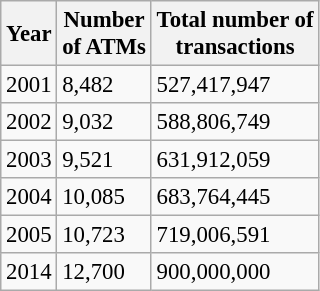<table class="wikitable" style="font-size:95%">
<tr>
<th>Year</th>
<th>Number<br>of ATMs</th>
<th>Total number of<br>transactions</th>
</tr>
<tr>
<td>2001</td>
<td>8,482</td>
<td>527,417,947</td>
</tr>
<tr>
<td>2002</td>
<td>9,032</td>
<td>588,806,749</td>
</tr>
<tr>
<td>2003</td>
<td>9,521</td>
<td>631,912,059</td>
</tr>
<tr>
<td>2004</td>
<td>10,085</td>
<td>683,764,445</td>
</tr>
<tr>
<td>2005</td>
<td>10,723</td>
<td>719,006,591</td>
</tr>
<tr>
<td>2014</td>
<td>12,700</td>
<td>900,000,000</td>
</tr>
</table>
